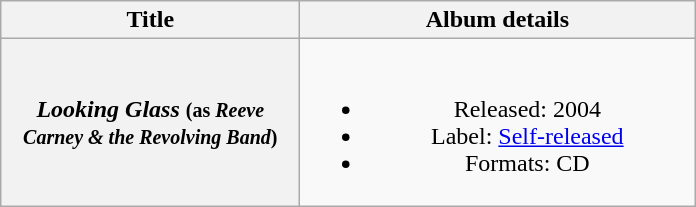<table class="wikitable plainrowheaders" style="text-align:center;" border="1">
<tr>
<th scope="col" rowspan="1" style="width:12em;">Title</th>
<th scope="col" rowspan="1" style="width:16em;">Album details</th>
</tr>
<tr>
<th scope="row"><em>Looking Glass</em> <small>(as <em>Reeve Carney & the Revolving Band</em>)</small></th>
<td><br><ul><li>Released: 2004</li><li>Label: <a href='#'>Self-released</a></li><li>Formats: CD</li></ul></td>
</tr>
</table>
